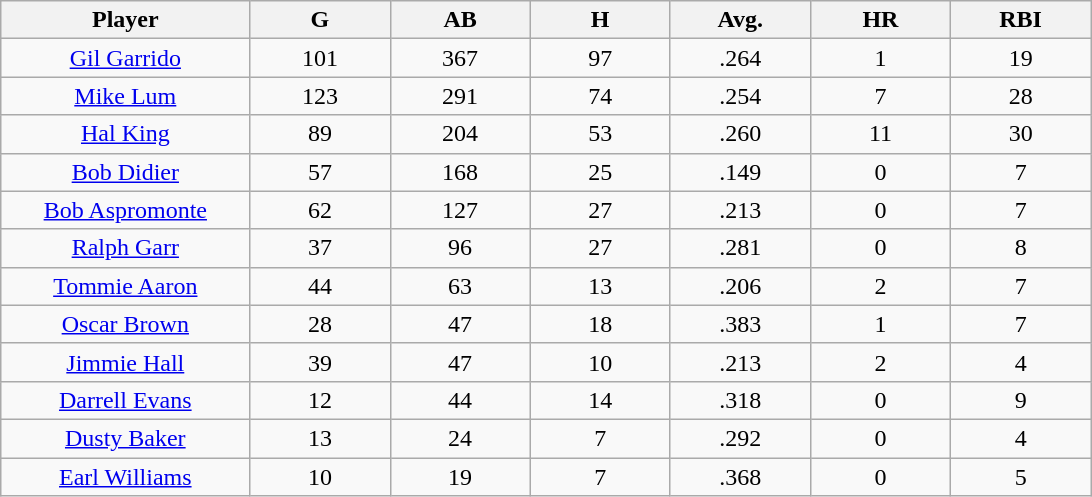<table class="wikitable sortable">
<tr>
<th bgcolor="#DDDDFF" width="16%">Player</th>
<th bgcolor="#DDDDFF" width="9%">G</th>
<th bgcolor="#DDDDFF" width="9%">AB</th>
<th bgcolor="#DDDDFF" width="9%">H</th>
<th bgcolor="#DDDDFF" width="9%">Avg.</th>
<th bgcolor="#DDDDFF" width="9%">HR</th>
<th bgcolor="#DDDDFF" width="9%">RBI</th>
</tr>
<tr align="center">
<td><a href='#'>Gil Garrido</a></td>
<td>101</td>
<td>367</td>
<td>97</td>
<td>.264</td>
<td>1</td>
<td>19</td>
</tr>
<tr align=center>
<td><a href='#'>Mike Lum</a></td>
<td>123</td>
<td>291</td>
<td>74</td>
<td>.254</td>
<td>7</td>
<td>28</td>
</tr>
<tr align=center>
<td><a href='#'>Hal King</a></td>
<td>89</td>
<td>204</td>
<td>53</td>
<td>.260</td>
<td>11</td>
<td>30</td>
</tr>
<tr align=center>
<td><a href='#'>Bob Didier</a></td>
<td>57</td>
<td>168</td>
<td>25</td>
<td>.149</td>
<td>0</td>
<td>7</td>
</tr>
<tr align=center>
<td><a href='#'>Bob Aspromonte</a></td>
<td>62</td>
<td>127</td>
<td>27</td>
<td>.213</td>
<td>0</td>
<td>7</td>
</tr>
<tr align=center>
<td><a href='#'>Ralph Garr</a></td>
<td>37</td>
<td>96</td>
<td>27</td>
<td>.281</td>
<td>0</td>
<td>8</td>
</tr>
<tr align=center>
<td><a href='#'>Tommie Aaron</a></td>
<td>44</td>
<td>63</td>
<td>13</td>
<td>.206</td>
<td>2</td>
<td>7</td>
</tr>
<tr align=center>
<td><a href='#'>Oscar Brown</a></td>
<td>28</td>
<td>47</td>
<td>18</td>
<td>.383</td>
<td>1</td>
<td>7</td>
</tr>
<tr align=center>
<td><a href='#'>Jimmie Hall</a></td>
<td>39</td>
<td>47</td>
<td>10</td>
<td>.213</td>
<td>2</td>
<td>4</td>
</tr>
<tr align=center>
<td><a href='#'>Darrell Evans</a></td>
<td>12</td>
<td>44</td>
<td>14</td>
<td>.318</td>
<td>0</td>
<td>9</td>
</tr>
<tr align=center>
<td><a href='#'>Dusty Baker</a></td>
<td>13</td>
<td>24</td>
<td>7</td>
<td>.292</td>
<td>0</td>
<td>4</td>
</tr>
<tr align=center>
<td><a href='#'>Earl Williams</a></td>
<td>10</td>
<td>19</td>
<td>7</td>
<td>.368</td>
<td>0</td>
<td>5</td>
</tr>
</table>
